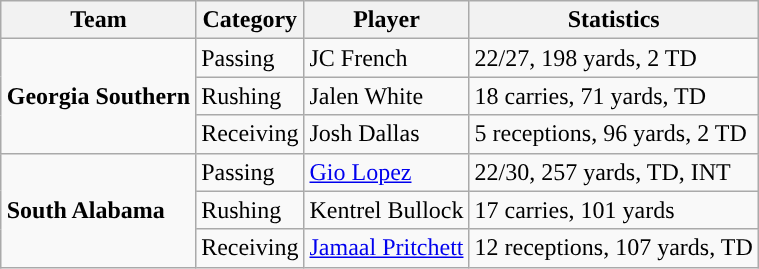<table class="wikitable" style="float: right;">
<tr>
<th>Team</th>
<th>Category</th>
<th>Player</th>
<th>Statistics</th>
</tr>
<tr>
<td rowspan=3><strong>Georgia Southern</strong></td>
<td>Passing</td>
<td>JC French</td>
<td>22/27, 198 yards, 2 TD</td>
</tr>
<tr>
<td>Rushing</td>
<td>Jalen White</td>
<td>18 carries, 71 yards, TD</td>
</tr>
<tr>
<td>Receiving</td>
<td>Josh Dallas</td>
<td>5 receptions, 96 yards, 2 TD</td>
</tr>
<tr>
<td rowspan=3><strong>South Alabama</strong></td>
<td>Passing</td>
<td><a href='#'>Gio Lopez</a></td>
<td>22/30, 257 yards, TD, INT</td>
</tr>
<tr>
<td>Rushing</td>
<td>Kentrel Bullock</td>
<td>17 carries, 101 yards</td>
</tr>
<tr>
<td>Receiving</td>
<td><a href='#'>Jamaal Pritchett</a></td>
<td>12 receptions, 107 yards, TD</td>
</tr>
</table>
